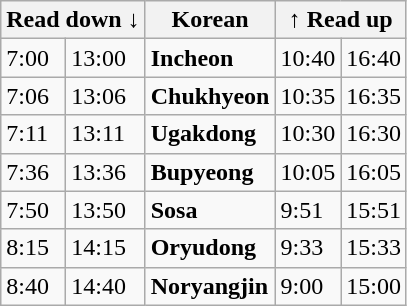<table class="wikitable">
<tr>
<th colspan="2">Read down ↓</th>
<th>Korean</th>
<th colspan="2">↑ Read up</th>
</tr>
<tr>
<td>7:00</td>
<td>13:00</td>
<td><strong>Incheon</strong></td>
<td>10:40</td>
<td>16:40</td>
</tr>
<tr>
<td>7:06</td>
<td>13:06</td>
<td><strong>Chukhyeon</strong></td>
<td>10:35</td>
<td>16:35</td>
</tr>
<tr>
<td>7:11</td>
<td>13:11</td>
<td><strong>Ugakdong</strong></td>
<td>10:30</td>
<td>16:30</td>
</tr>
<tr>
<td>7:36</td>
<td>13:36</td>
<td><strong>Bupyeong</strong></td>
<td>10:05</td>
<td>16:05</td>
</tr>
<tr>
<td>7:50</td>
<td>13:50</td>
<td><strong>Sosa</strong></td>
<td>9:51</td>
<td>15:51</td>
</tr>
<tr>
<td>8:15</td>
<td>14:15</td>
<td><strong>Oryudong</strong></td>
<td>9:33</td>
<td>15:33</td>
</tr>
<tr>
<td>8:40</td>
<td>14:40</td>
<td><strong>Noryangjin</strong></td>
<td>9:00</td>
<td>15:00</td>
</tr>
</table>
